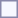<table style="border:1px solid #8888aa; background-color:#f7f8ff; padding:5px; font-size:95%; margin: 0px 12px 12px 0px;">
</table>
